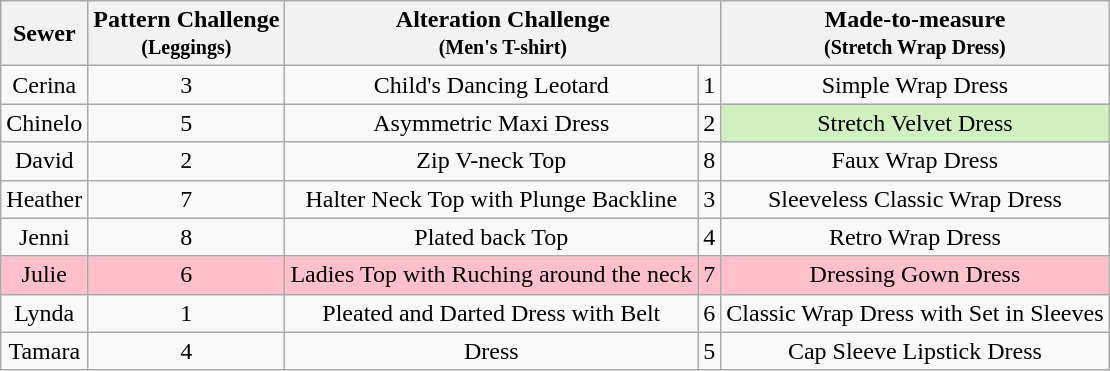<table class="wikitable" style="text-align:center;">
<tr>
<th>Sewer</th>
<th>Pattern Challenge<br><small>(Leggings)</small></th>
<th colspan=2>Alteration Challenge<br><small>(Men's T-shirt)</small></th>
<th>Made-to-measure<br><small>(Stretch Wrap Dress)</small></th>
</tr>
<tr>
<td>Cerina</td>
<td>3</td>
<td>Child's Dancing Leotard</td>
<td>1</td>
<td>Simple Wrap Dress</td>
</tr>
<tr>
<td>Chinelo</td>
<td>5</td>
<td>Asymmetric Maxi Dress</td>
<td>2</td>
<td style="background:#d0f0c0">Stretch Velvet Dress</td>
</tr>
<tr>
<td>David</td>
<td>2</td>
<td>Zip V-neck Top</td>
<td>8</td>
<td>Faux Wrap Dress</td>
</tr>
<tr>
<td>Heather</td>
<td>7</td>
<td>Halter Neck Top with Plunge Backline</td>
<td>3</td>
<td>Sleeveless Classic Wrap Dress</td>
</tr>
<tr>
<td>Jenni</td>
<td>8</td>
<td>Plated back Top</td>
<td>4</td>
<td>Retro Wrap Dress</td>
</tr>
<tr style="background:Pink">
<td>Julie</td>
<td>6</td>
<td>Ladies Top with Ruching around the neck</td>
<td>7</td>
<td>Dressing Gown Dress</td>
</tr>
<tr>
<td>Lynda</td>
<td>1</td>
<td>Pleated and Darted Dress with Belt</td>
<td>6</td>
<td>Classic Wrap Dress with Set in Sleeves</td>
</tr>
<tr>
<td>Tamara</td>
<td>4</td>
<td>Dress</td>
<td>5</td>
<td>Cap Sleeve Lipstick Dress</td>
</tr>
</table>
